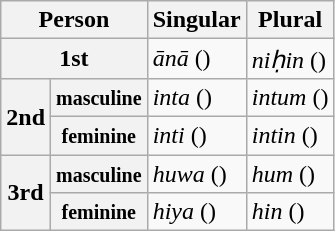<table class="wikitable">
<tr>
<th colspan="2">Person</th>
<th>Singular</th>
<th>Plural</th>
</tr>
<tr>
<th scope="row" colspan="2">1st</th>
<td><em>ānā</em> ()</td>
<td><em>niḥin</em> ()</td>
</tr>
<tr>
<th scope="row" rowspan="2">2nd</th>
<th><small>masculine</small></th>
<td><em>inta</em> ()</td>
<td><em>intum</em> ()</td>
</tr>
<tr>
<th scope="row"><small>feminine</small></th>
<td><em>inti</em> ()</td>
<td><em>intin</em> ()</td>
</tr>
<tr>
<th scope="row" rowspan="2">3rd</th>
<th><small>masculine</small></th>
<td><em>huwa</em> ()</td>
<td><em>hum</em> ()</td>
</tr>
<tr>
<th scope="row"><small>feminine</small></th>
<td><em>hiya</em> ()</td>
<td><em>hin</em> ()</td>
</tr>
</table>
